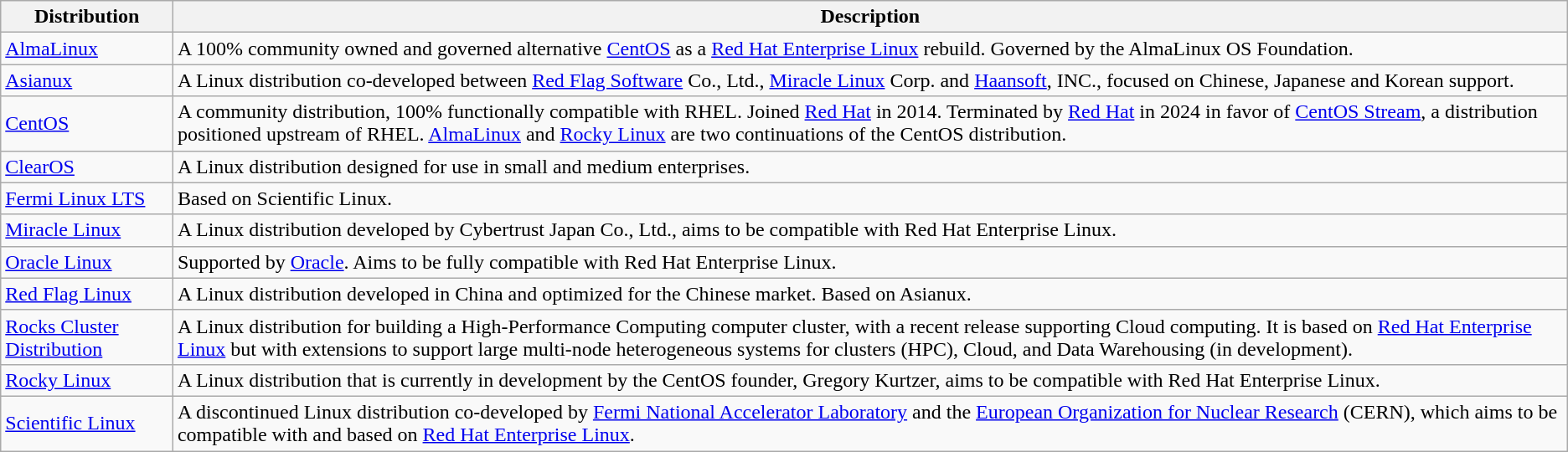<table class="wikitable">
<tr>
<th>Distribution</th>
<th>Description</th>
</tr>
<tr>
<td><a href='#'>AlmaLinux</a></td>
<td>A 100% community owned and governed alternative <a href='#'>CentOS</a> as a <a href='#'>Red Hat Enterprise Linux</a> rebuild. Governed by the AlmaLinux OS Foundation.</td>
</tr>
<tr>
<td><a href='#'>Asianux</a></td>
<td>A Linux distribution co-developed between <a href='#'>Red Flag Software</a> Co., Ltd., <a href='#'>Miracle Linux</a> Corp. and <a href='#'>Haansoft</a>, INC., focused on Chinese, Japanese and Korean support.</td>
</tr>
<tr>
<td><a href='#'>CentOS</a></td>
<td>A community distribution, 100% functionally compatible with RHEL. Joined <a href='#'>Red Hat</a> in 2014. Terminated by <a href='#'>Red Hat</a> in 2024 in favor of <a href='#'>CentOS Stream</a>, a distribution positioned upstream of RHEL. <a href='#'>AlmaLinux</a> and <a href='#'>Rocky Linux</a> are two continuations of the CentOS distribution.</td>
</tr>
<tr>
<td><a href='#'>ClearOS</a></td>
<td>A Linux distribution designed for use in small and medium enterprises.</td>
</tr>
<tr>
<td><a href='#'>Fermi Linux LTS</a></td>
<td>Based on Scientific Linux.</td>
</tr>
<tr>
<td><a href='#'>Miracle Linux</a></td>
<td>A Linux distribution developed by Cybertrust Japan Co., Ltd., aims to be compatible with Red Hat Enterprise Linux.</td>
</tr>
<tr>
<td><a href='#'>Oracle Linux</a></td>
<td>Supported by <a href='#'>Oracle</a>. Aims to be fully compatible with Red Hat Enterprise Linux.</td>
</tr>
<tr>
<td><a href='#'>Red Flag Linux</a></td>
<td>A Linux distribution developed in China and optimized for the Chinese market. Based on Asianux.</td>
</tr>
<tr>
<td><a href='#'>Rocks Cluster Distribution</a></td>
<td>A Linux distribution for building a High-Performance Computing computer cluster, with a recent release supporting Cloud computing. It is based on <a href='#'>Red Hat Enterprise Linux</a> but with extensions to support large multi-node heterogeneous systems for clusters (HPC), Cloud, and Data Warehousing (in development).</td>
</tr>
<tr>
<td><a href='#'>Rocky Linux</a></td>
<td>A Linux distribution that is currently in development by the CentOS founder, Gregory Kurtzer, aims to be compatible with Red Hat Enterprise Linux.</td>
</tr>
<tr>
<td><a href='#'>Scientific Linux</a></td>
<td>A discontinued Linux distribution co-developed by <a href='#'>Fermi National Accelerator Laboratory</a> and the <a href='#'>European Organization for Nuclear Research</a> (CERN), which aims to be compatible with and based on <a href='#'>Red Hat Enterprise Linux</a>.</td>
</tr>
</table>
